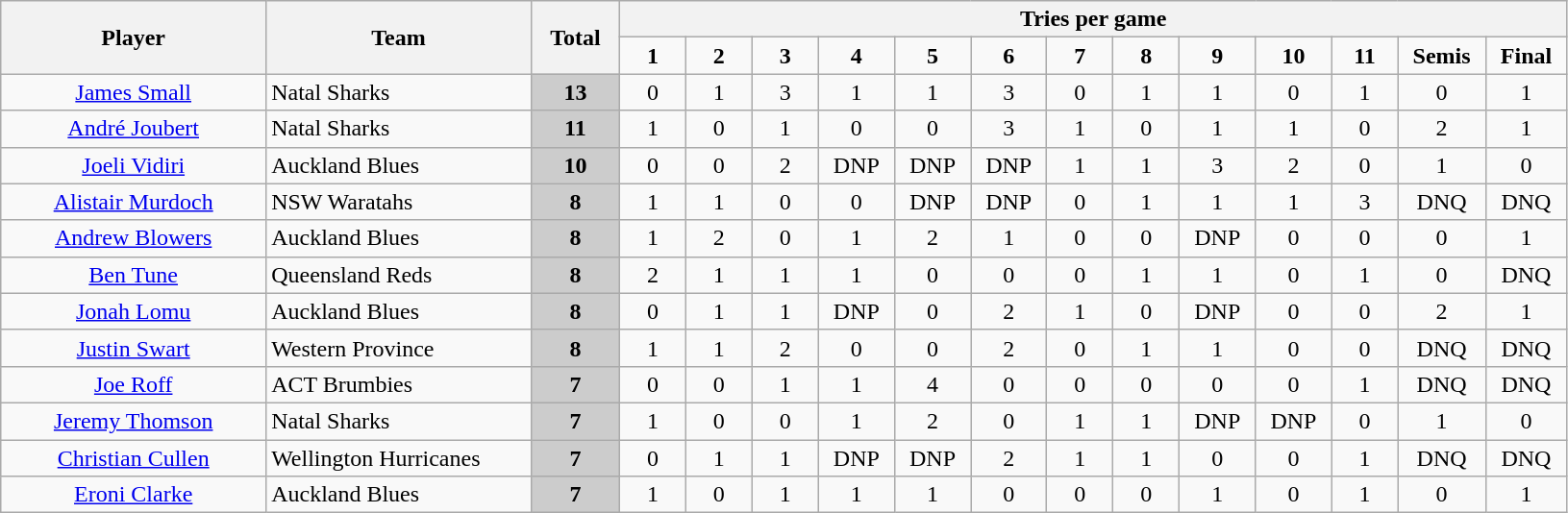<table class="wikitable" style="text-align:center" width=86%>
<tr>
<th rowspan=2 width=12%>Player</th>
<th rowspan=2 width=12%>Team</th>
<th rowspan=2 width=4%>Total</th>
<th colspan=13>Tries per game</th>
</tr>
<tr>
<td width=3%><strong>1</strong></td>
<td width=3%><strong>2</strong></td>
<td width=3%><strong>3</strong></td>
<td width=3%><strong>4</strong></td>
<td width=3%><strong>5</strong></td>
<td width=3%><strong>6</strong></td>
<td width=3%><strong>7</strong></td>
<td width=3%><strong>8</strong></td>
<td width=3%><strong>9</strong></td>
<td width=3%><strong>10</strong></td>
<td width=3%><strong>11</strong></td>
<td width=3%><strong>Semis</strong></td>
<td width=3%><strong>Final</strong></td>
</tr>
<tr>
<td><a href='#'>James Small</a></td>
<td align=left> Natal Sharks</td>
<td bgcolor=#cccccc><strong>13</strong></td>
<td>0</td>
<td>1</td>
<td>3</td>
<td>1</td>
<td>1</td>
<td>3</td>
<td>0</td>
<td>1</td>
<td>1</td>
<td>0</td>
<td>1</td>
<td>0</td>
<td>1</td>
</tr>
<tr>
<td><a href='#'>André Joubert</a></td>
<td align=left> Natal Sharks</td>
<td bgcolor=#cccccc><strong>11</strong></td>
<td>1</td>
<td>0</td>
<td>1</td>
<td>0</td>
<td>0</td>
<td>3</td>
<td>1</td>
<td>0</td>
<td>1</td>
<td>1</td>
<td>0</td>
<td>2</td>
<td>1</td>
</tr>
<tr>
<td><a href='#'>Joeli Vidiri</a></td>
<td align=left> Auckland Blues</td>
<td bgcolor=#cccccc><strong>10</strong></td>
<td>0</td>
<td>0</td>
<td>2</td>
<td>DNP</td>
<td>DNP</td>
<td>DNP</td>
<td>1</td>
<td>1</td>
<td>3</td>
<td>2</td>
<td>0</td>
<td>1</td>
<td>0</td>
</tr>
<tr>
<td><a href='#'>Alistair Murdoch</a></td>
<td align=left> NSW Waratahs</td>
<td bgcolor=#cccccc><strong>8</strong></td>
<td>1</td>
<td>1</td>
<td>0</td>
<td>0</td>
<td>DNP</td>
<td>DNP</td>
<td>0</td>
<td>1</td>
<td>1</td>
<td>1</td>
<td>3</td>
<td>DNQ</td>
<td>DNQ</td>
</tr>
<tr>
<td><a href='#'>Andrew Blowers</a></td>
<td align=left> Auckland Blues</td>
<td bgcolor=#cccccc><strong>8</strong></td>
<td>1</td>
<td>2</td>
<td>0</td>
<td>1</td>
<td>2</td>
<td>1</td>
<td>0</td>
<td>0</td>
<td>DNP</td>
<td>0</td>
<td>0</td>
<td>0</td>
<td>1</td>
</tr>
<tr>
<td><a href='#'>Ben Tune</a></td>
<td align=left> Queensland Reds</td>
<td bgcolor=#cccccc><strong>8</strong></td>
<td>2</td>
<td>1</td>
<td>1</td>
<td>1</td>
<td>0</td>
<td>0</td>
<td>0</td>
<td>1</td>
<td>1</td>
<td>0</td>
<td>1</td>
<td>0</td>
<td>DNQ</td>
</tr>
<tr>
<td><a href='#'>Jonah Lomu</a></td>
<td align=left> Auckland Blues</td>
<td bgcolor=#cccccc><strong>8</strong></td>
<td>0</td>
<td>1</td>
<td>1</td>
<td>DNP</td>
<td>0</td>
<td>2</td>
<td>1</td>
<td>0</td>
<td>DNP</td>
<td>0</td>
<td>0</td>
<td>2</td>
<td>1</td>
</tr>
<tr>
<td><a href='#'>Justin Swart</a></td>
<td align=left> Western Province</td>
<td bgcolor=#cccccc><strong>8</strong></td>
<td>1</td>
<td>1</td>
<td>2</td>
<td>0</td>
<td>0</td>
<td>2</td>
<td>0</td>
<td>1</td>
<td>1</td>
<td>0</td>
<td>0</td>
<td>DNQ</td>
<td>DNQ</td>
</tr>
<tr>
<td><a href='#'>Joe Roff</a></td>
<td align=left> ACT Brumbies</td>
<td bgcolor=#cccccc><strong>7</strong></td>
<td>0</td>
<td>0</td>
<td>1</td>
<td>1</td>
<td>4</td>
<td>0</td>
<td>0</td>
<td>0</td>
<td>0</td>
<td>0</td>
<td>1</td>
<td>DNQ</td>
<td>DNQ</td>
</tr>
<tr>
<td><a href='#'>Jeremy Thomson</a></td>
<td align=left> Natal Sharks</td>
<td bgcolor=#cccccc><strong>7</strong></td>
<td>1</td>
<td>0</td>
<td>0</td>
<td>1</td>
<td>2</td>
<td>0</td>
<td>1</td>
<td>1</td>
<td>DNP</td>
<td>DNP</td>
<td>0</td>
<td>1</td>
<td>0</td>
</tr>
<tr>
<td><a href='#'>Christian Cullen</a></td>
<td align=left> Wellington Hurricanes</td>
<td bgcolor=#cccccc><strong>7</strong></td>
<td>0</td>
<td>1</td>
<td>1</td>
<td>DNP</td>
<td>DNP</td>
<td>2</td>
<td>1</td>
<td>1</td>
<td>0</td>
<td>0</td>
<td>1</td>
<td>DNQ</td>
<td>DNQ</td>
</tr>
<tr>
<td><a href='#'>Eroni Clarke</a></td>
<td align=left> Auckland Blues</td>
<td bgcolor=#cccccc><strong>7</strong></td>
<td>1</td>
<td>0</td>
<td>1</td>
<td>1</td>
<td>1</td>
<td>0</td>
<td>0</td>
<td>0</td>
<td>1</td>
<td>0</td>
<td>1</td>
<td>0</td>
<td>1</td>
</tr>
</table>
